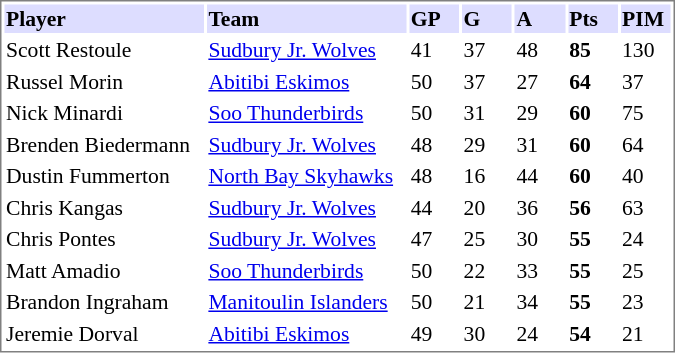<table cellpadding="0">
<tr style="text-align:left; vertical-align:top;">
<td></td>
<td><br><table cellpadding="1"  style="width:450px; font-size:90%; border:1px solid gray;">
<tr>
<th style="background:#ddf; width:30%;">Player</th>
<th style="background:#ddf; width:30%;">Team</th>
<th style="background:#ddf; width:7.5%;">GP</th>
<th style="background:#ddf; width:7.5%;">G</th>
<th style="background:#ddf; width:7.5%;">A</th>
<th style="background:#ddf; width:7.5%;">Pts</th>
<th style="background:#ddf; width:7.5%;">PIM</th>
</tr>
<tr>
<td>Scott Restoule</td>
<td><a href='#'>Sudbury Jr. Wolves</a></td>
<td>41</td>
<td>37</td>
<td>48</td>
<td><strong>85</strong></td>
<td>130</td>
</tr>
<tr>
<td>Russel Morin</td>
<td><a href='#'>Abitibi Eskimos</a></td>
<td>50</td>
<td>37</td>
<td>27</td>
<td><strong>64</strong></td>
<td>37</td>
</tr>
<tr>
<td>Nick Minardi</td>
<td><a href='#'>Soo Thunderbirds</a></td>
<td>50</td>
<td>31</td>
<td>29</td>
<td><strong>60</strong></td>
<td>75</td>
</tr>
<tr>
<td>Brenden Biedermann</td>
<td><a href='#'>Sudbury Jr. Wolves</a></td>
<td>48</td>
<td>29</td>
<td>31</td>
<td><strong>60</strong></td>
<td>64</td>
</tr>
<tr>
<td>Dustin Fummerton</td>
<td><a href='#'>North Bay Skyhawks</a></td>
<td>48</td>
<td>16</td>
<td>44</td>
<td><strong>60</strong></td>
<td>40</td>
</tr>
<tr>
<td>Chris Kangas</td>
<td><a href='#'>Sudbury Jr. Wolves</a></td>
<td>44</td>
<td>20</td>
<td>36</td>
<td><strong>56</strong></td>
<td>63</td>
</tr>
<tr>
<td>Chris Pontes</td>
<td><a href='#'>Sudbury Jr. Wolves</a></td>
<td>47</td>
<td>25</td>
<td>30</td>
<td><strong>55</strong></td>
<td>24</td>
</tr>
<tr>
<td>Matt Amadio</td>
<td><a href='#'>Soo Thunderbirds</a></td>
<td>50</td>
<td>22</td>
<td>33</td>
<td><strong>55</strong></td>
<td>25</td>
</tr>
<tr>
<td>Brandon Ingraham</td>
<td><a href='#'>Manitoulin Islanders</a></td>
<td>50</td>
<td>21</td>
<td>34</td>
<td><strong>55</strong></td>
<td>23</td>
</tr>
<tr>
<td>Jeremie Dorval</td>
<td><a href='#'>Abitibi Eskimos</a></td>
<td>49</td>
<td>30</td>
<td>24</td>
<td><strong>54</strong></td>
<td>21</td>
</tr>
</table>
</td>
</tr>
</table>
